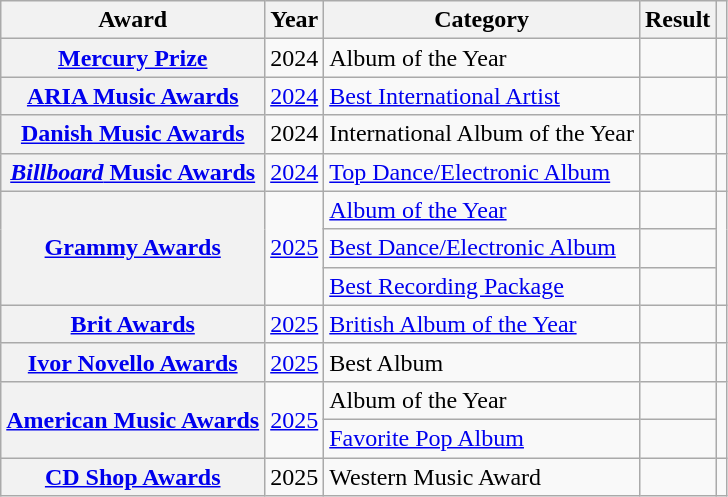<table class="wikitable sortable plainrowheaders" style="border:none; margin:0;">
<tr>
<th scope="col">Award</th>
<th scope="col">Year</th>
<th scope="col">Category</th>
<th scope="col">Result</th>
<th scope="col" class="unsortable"></th>
</tr>
<tr>
<th scope="row"><a href='#'>Mercury Prize</a></th>
<td>2024</td>
<td>Album of the Year</td>
<td></td>
<td style="text-align:center;"></td>
</tr>
<tr>
<th scope="row"><a href='#'>ARIA Music Awards</a></th>
<td><a href='#'>2024</a></td>
<td><a href='#'>Best International Artist</a></td>
<td></td>
<td style="text-align:center"></td>
</tr>
<tr>
<th scope="row"><a href='#'>Danish Music Awards</a></th>
<td>2024</td>
<td>International Album of the Year</td>
<td></td>
<td style="text-align:center"></td>
</tr>
<tr>
<th scope="row"><a href='#'><em>Billboard</em> Music Awards</a></th>
<td><a href='#'>2024</a></td>
<td><a href='#'>Top Dance/Electronic Album</a></td>
<td></td>
<td style="text-align:center"></td>
</tr>
<tr>
<th scope="row" rowspan=3><a href='#'>Grammy Awards</a></th>
<td rowspan=3><a href='#'>2025</a></td>
<td><a href='#'>Album of the Year</a></td>
<td></td>
<td style="text-align:center;" rowspan="3"></td>
</tr>
<tr>
<td><a href='#'>Best Dance/Electronic Album</a></td>
<td></td>
</tr>
<tr>
<td><a href='#'>Best Recording Package</a></td>
<td></td>
</tr>
<tr>
<th scope="row"><a href='#'>Brit Awards</a></th>
<td><a href='#'>2025</a></td>
<td><a href='#'>British Album of the Year</a></td>
<td></td>
<td style="text-align:center;"></td>
</tr>
<tr>
<th scope="row"><a href='#'>Ivor Novello Awards</a></th>
<td><a href='#'>2025</a></td>
<td>Best Album</td>
<td></td>
<td style="text-align:center;"></td>
</tr>
<tr>
<th scope="row" rowspan="2"><a href='#'>American Music Awards</a></th>
<td rowspan="2"><a href='#'>2025</a></td>
<td>Album of the Year</td>
<td></td>
<td rowspan="2"></td>
</tr>
<tr>
<td><a href='#'>Favorite Pop Album</a></td>
<td></td>
</tr>
<tr>
<th scope="row"><a href='#'>CD Shop Awards</a></th>
<td>2025</td>
<td>Western Music Award</td>
<td></td>
<td></td>
</tr>
</table>
